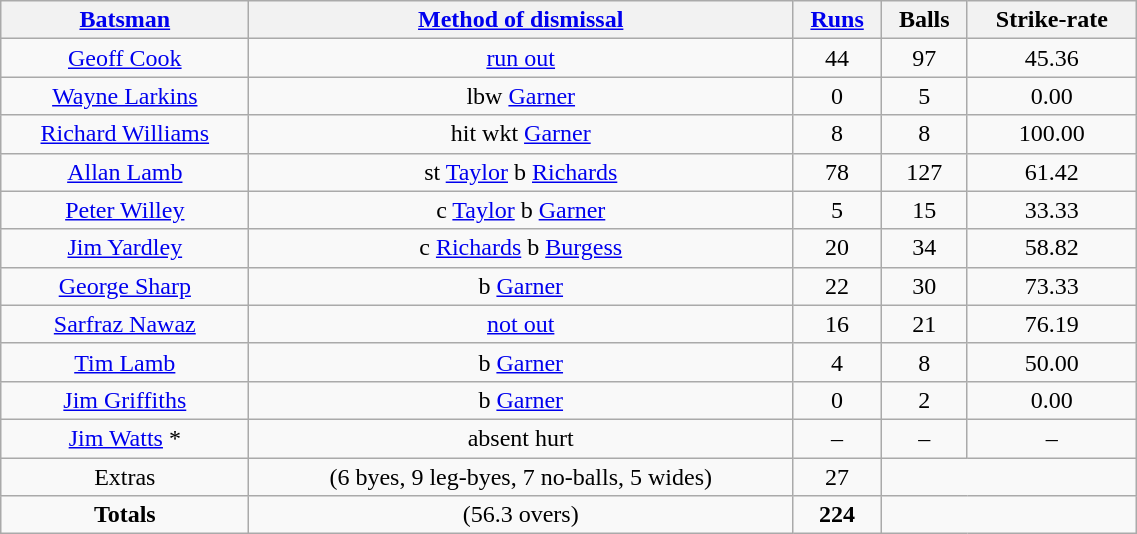<table border="1" cellpadding="1" cellspacing="0" style="border: gray solid 1px; border-collapse: collapse; text-align: center; width: 60%;" class=wikitable>
<tr>
<th><a href='#'>Batsman</a></th>
<th><a href='#'>Method of dismissal</a></th>
<th><a href='#'>Runs</a></th>
<th>Balls</th>
<th>Strike-rate</th>
</tr>
<tr>
<td><a href='#'>Geoff Cook</a></td>
<td><a href='#'>run out</a></td>
<td>44</td>
<td>97</td>
<td>45.36</td>
</tr>
<tr>
<td><a href='#'>Wayne Larkins</a></td>
<td>lbw <a href='#'>Garner</a></td>
<td>0</td>
<td>5</td>
<td>0.00</td>
</tr>
<tr>
<td><a href='#'>Richard Williams</a></td>
<td>hit wkt <a href='#'>Garner</a></td>
<td>8</td>
<td>8</td>
<td>100.00</td>
</tr>
<tr>
<td><a href='#'>Allan Lamb</a></td>
<td>st <a href='#'>Taylor</a> b <a href='#'>Richards</a></td>
<td>78</td>
<td>127</td>
<td>61.42</td>
</tr>
<tr>
<td><a href='#'>Peter Willey</a></td>
<td>c <a href='#'>Taylor</a> b <a href='#'>Garner</a></td>
<td>5</td>
<td>15</td>
<td>33.33</td>
</tr>
<tr>
<td><a href='#'>Jim Yardley</a></td>
<td>c <a href='#'>Richards</a> b <a href='#'>Burgess</a></td>
<td>20</td>
<td>34</td>
<td>58.82</td>
</tr>
<tr>
<td><a href='#'>George Sharp</a> </td>
<td>b <a href='#'>Garner</a></td>
<td>22</td>
<td>30</td>
<td>73.33</td>
</tr>
<tr>
<td><a href='#'>Sarfraz Nawaz</a></td>
<td><a href='#'>not out</a></td>
<td>16</td>
<td>21</td>
<td>76.19</td>
</tr>
<tr>
<td><a href='#'>Tim Lamb</a></td>
<td>b <a href='#'>Garner</a></td>
<td>4</td>
<td>8</td>
<td>50.00</td>
</tr>
<tr>
<td><a href='#'>Jim Griffiths</a></td>
<td>b <a href='#'>Garner</a></td>
<td>0</td>
<td>2</td>
<td>0.00</td>
</tr>
<tr>
<td><a href='#'>Jim Watts</a> *</td>
<td>absent hurt</td>
<td>–</td>
<td>–</td>
<td>–</td>
</tr>
<tr>
<td>Extras</td>
<td>(6 byes, 9 leg-byes, 7 no-balls, 5 wides)</td>
<td>27</td>
<td colspan="2"></td>
</tr>
<tr>
<td><strong>Totals</strong></td>
<td>(56.3 overs)</td>
<td><strong>224</strong></td>
<td colspan="2"></td>
</tr>
</table>
